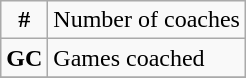<table class="wikitable">
<tr>
<td align="center"><strong>#</strong></td>
<td>Number of coaches</td>
</tr>
<tr>
<td><strong>GC</strong></td>
<td>Games coached</td>
</tr>
<tr>
</tr>
</table>
